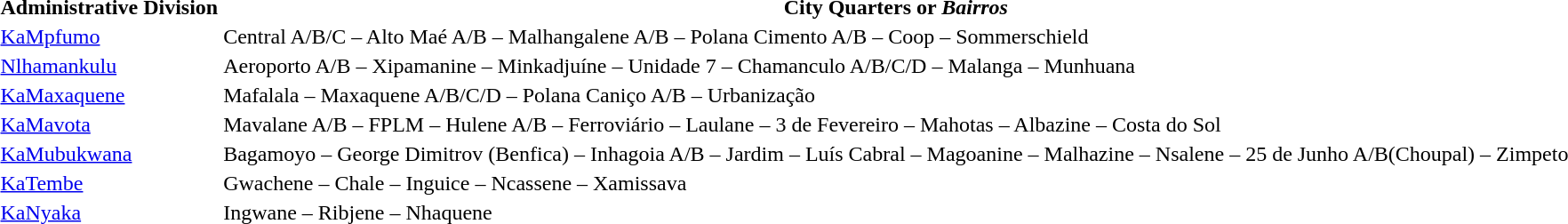<table>
<tr>
<th>Administrative Division</th>
<th>City Quarters or <em>Bairros</em></th>
</tr>
<tr>
<td><a href='#'>KaMpfumo</a></td>
<td>Central A/B/C – Alto Maé A/B – Malhangalene A/B – Polana Cimento A/B – Coop – Sommerschield</td>
</tr>
<tr>
<td><a href='#'>Nlhamankulu</a></td>
<td>Aeroporto A/B – Xipamanine – Minkadjuíne – Unidade 7 – Chamanculo A/B/C/D – Malanga – Munhuana</td>
</tr>
<tr>
<td><a href='#'>KaMaxaquene</a></td>
<td>Mafalala – Maxaquene A/B/C/D – Polana Caniço A/B – Urbanização</td>
</tr>
<tr>
<td><a href='#'>KaMavota</a></td>
<td>Mavalane A/B – FPLM – Hulene A/B – Ferroviário – Laulane – 3 de Fevereiro – Mahotas – Albazine – Costa do Sol</td>
</tr>
<tr>
<td><a href='#'>KaMubukwana</a></td>
<td>Bagamoyo – George Dimitrov (Benfica) – Inhagoia A/B – Jardim – Luís Cabral – Magoanine – Malhazine – Nsalene – 25 de Junho A/B(Choupal) – Zimpeto</td>
</tr>
<tr>
<td><a href='#'>KaTembe</a></td>
<td>Gwachene – Chale – Inguice – Ncassene – Xamissava</td>
</tr>
<tr>
<td><a href='#'>KaNyaka</a></td>
<td>Ingwane – Ribjene – Nhaquene</td>
</tr>
<tr>
</tr>
</table>
